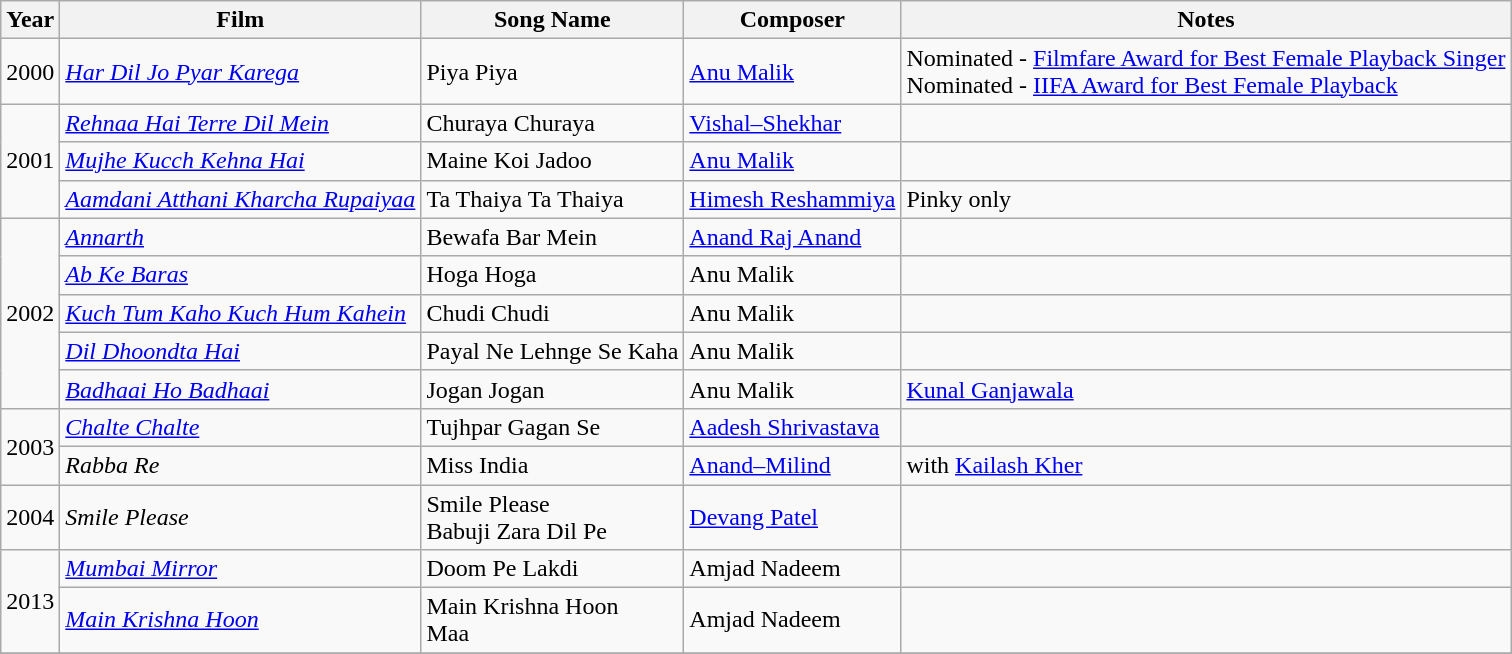<table class="wikitable">
<tr>
<th>Year</th>
<th>Film</th>
<th>Song Name</th>
<th>Composer</th>
<th>Notes</th>
</tr>
<tr>
<td>2000</td>
<td><em><a href='#'>Har Dil Jo Pyar Karega</a></em></td>
<td>Piya Piya</td>
<td><a href='#'>Anu Malik</a></td>
<td>Nominated - <a href='#'>Filmfare Award for Best Female Playback Singer</a><br>Nominated - <a href='#'>IIFA Award for Best Female Playback</a></td>
</tr>
<tr>
<td rowspan="3">2001</td>
<td><em><a href='#'>Rehnaa Hai Terre Dil Mein</a></em></td>
<td>Churaya Churaya</td>
<td><a href='#'>Vishal–Shekhar</a></td>
<td></td>
</tr>
<tr>
<td><em><a href='#'>Mujhe Kucch Kehna Hai</a></em></td>
<td>Maine Koi Jadoo</td>
<td><a href='#'>Anu Malik</a></td>
<td></td>
</tr>
<tr>
<td><em><a href='#'>Aamdani Atthani Kharcha Rupaiyaa</a></em></td>
<td>Ta Thaiya Ta Thaiya</td>
<td><a href='#'>Himesh Reshammiya</a></td>
<td>Pinky only</td>
</tr>
<tr>
<td rowspan="5">2002</td>
<td><em><a href='#'>Annarth</a></em></td>
<td>Bewafa Bar Mein</td>
<td><a href='#'>Anand Raj Anand</a></td>
<td></td>
</tr>
<tr>
<td><em><a href='#'>Ab Ke Baras</a></em></td>
<td>Hoga Hoga</td>
<td>Anu Malik</td>
<td></td>
</tr>
<tr>
<td><em><a href='#'>Kuch Tum Kaho Kuch Hum Kahein</a></em></td>
<td>Chudi Chudi</td>
<td>Anu Malik</td>
<td></td>
</tr>
<tr>
<td><em><a href='#'>Dil Dhoondta Hai</a></em></td>
<td>Payal Ne Lehnge Se Kaha</td>
<td>Anu Malik</td>
<td></td>
</tr>
<tr>
<td><em><a href='#'>Badhaai Ho Badhaai</a></em></td>
<td>Jogan Jogan</td>
<td>Anu Malik</td>
<td><a href='#'>Kunal Ganjawala</a></td>
</tr>
<tr>
<td rowspan="2">2003</td>
<td><em><a href='#'>Chalte Chalte</a></em></td>
<td>Tujhpar Gagan Se</td>
<td><a href='#'>Aadesh Shrivastava</a></td>
<td></td>
</tr>
<tr>
<td><em>Rabba Re</em></td>
<td>Miss India</td>
<td><a href='#'>Anand–Milind</a></td>
<td>with <a href='#'>Kailash Kher</a></td>
</tr>
<tr>
<td>2004</td>
<td><em>Smile Please</em></td>
<td>Smile Please<br>Babuji Zara Dil Pe</td>
<td><a href='#'>Devang Patel</a></td>
<td></td>
</tr>
<tr>
<td rowspan="2">2013</td>
<td><em><a href='#'>Mumbai Mirror</a></em></td>
<td>Doom Pe Lakdi</td>
<td>Amjad Nadeem</td>
<td></td>
</tr>
<tr>
<td><em><a href='#'>Main Krishna Hoon</a></em></td>
<td>Main Krishna Hoon<br>Maa</td>
<td>Amjad Nadeem</td>
<td></td>
</tr>
<tr>
</tr>
</table>
